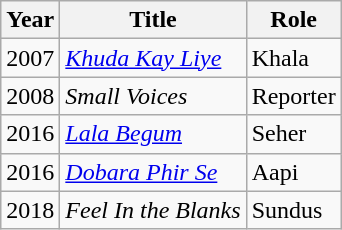<table class="wikitable sortable plainrowheaders">
<tr style="text-align:center;">
<th scope="col">Year</th>
<th scope="col">Title</th>
<th scope="col">Role</th>
</tr>
<tr>
<td>2007</td>
<td><em><a href='#'>Khuda Kay Liye</a></em></td>
<td>Khala</td>
</tr>
<tr>
<td>2008</td>
<td><em>Small Voices</em></td>
<td>Reporter</td>
</tr>
<tr>
<td>2016</td>
<td><em><a href='#'>Lala Begum</a></em></td>
<td>Seher</td>
</tr>
<tr>
<td>2016</td>
<td><em><a href='#'>Dobara Phir Se</a></em></td>
<td>Aapi</td>
</tr>
<tr>
<td>2018</td>
<td><em>Feel In the Blanks</em></td>
<td>Sundus</td>
</tr>
</table>
